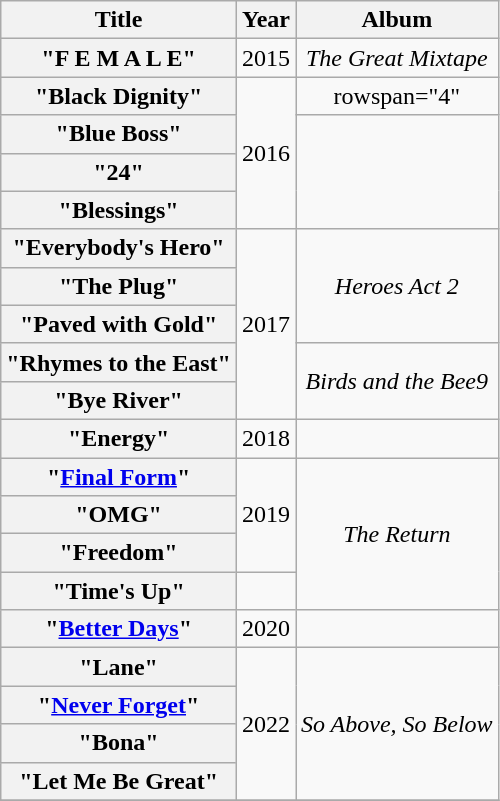<table class="wikitable plainrowheaders" style="text-align:center;">
<tr>
<th>Title</th>
<th>Year</th>
<th>Album</th>
</tr>
<tr>
<th scope="row">"F E M A L E"</th>
<td>2015</td>
<td><em>The Great Mixtape</em></td>
</tr>
<tr>
<th scope="row">"Black Dignity"</th>
<td rowspan="4">2016</td>
<td>rowspan="4" </td>
</tr>
<tr>
<th scope="row">"Blue Boss"</th>
</tr>
<tr>
<th scope="row">"24"</th>
</tr>
<tr>
<th scope="row">"Blessings"</th>
</tr>
<tr>
<th scope="row">"Everybody's Hero"<br></th>
<td rowspan="5">2017</td>
<td rowspan="3"><em>Heroes Act 2</em></td>
</tr>
<tr>
<th scope="row">"The Plug"<br></th>
</tr>
<tr>
<th scope="row">"Paved with Gold"<br></th>
</tr>
<tr>
<th scope="row">"Rhymes to the East"</th>
<td rowspan="2"><em>Birds and the Bee9</em></td>
</tr>
<tr>
<th scope="row">"Bye River"</th>
</tr>
<tr>
<th scope="row">"Energy"<br></th>
<td>2018</td>
<td></td>
</tr>
<tr>
<th scope="row">"<a href='#'>Final Form</a>"</th>
<td rowspan="3">2019</td>
<td rowspan="4"><em>The Return</em></td>
</tr>
<tr>
<th scope="row">"OMG"</th>
</tr>
<tr>
<th scope="row">"Freedom"</th>
</tr>
<tr>
<th scope="row">"Time's Up"<br></th>
</tr>
<tr>
<th scope="row">"<a href='#'>Better Days</a>"<br></th>
<td>2020</td>
<td></td>
</tr>
<tr>
<th scope="row">"Lane"<br></th>
<td rowspan="4">2022</td>
<td rowspan="4"><em>So Above, So Below</em></td>
</tr>
<tr>
<th scope="row">"<a href='#'>Never Forget</a>"<br></th>
</tr>
<tr>
<th scope="row">"Bona"</th>
</tr>
<tr>
<th scope="row">"Let Me Be Great"<br></th>
</tr>
<tr>
</tr>
</table>
